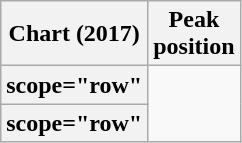<table class="wikitable plainrowheaders sortable">
<tr>
<th scope="col">Chart (2017)</th>
<th scope="col">Peak<br>position</th>
</tr>
<tr>
<th>scope="row" </th>
</tr>
<tr>
<th>scope="row" </th>
</tr>
</table>
